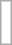<table style="border:#aaa 1px solid; float: right; clear:right">
<tr>
<td><div><br>


 
 
 
 
 
 
 	 
 
 	 
</div></td>
</tr>
<tr>
<td></td>
</tr>
</table>
